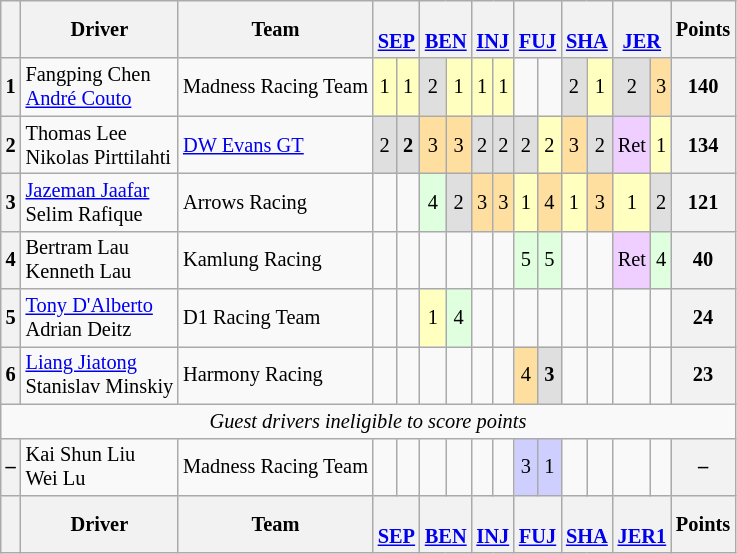<table class="wikitable" style="font-size:85%; text-align:center">
<tr>
<th></th>
<th>Driver</th>
<th>Team</th>
<th colspan="2"><br><a href='#'>SEP</a></th>
<th colspan="2"><br><a href='#'>BEN</a></th>
<th colspan="2"><br><a href='#'>INJ</a></th>
<th colspan="2"><br><a href='#'>FUJ</a></th>
<th colspan="2"><br><a href='#'>SHA</a></th>
<th colspan="2"><br><a href='#'>JER</a></th>
<th>Points</th>
</tr>
<tr>
<th>1</th>
<td align="left"> Fangping Chen<br> <a href='#'>André Couto</a></td>
<td align="left"> Madness Racing Team</td>
<td style="background:#ffffbf">1</td>
<td style="background:#ffffbf">1</td>
<td style="background:#dfdfdf">2</td>
<td style="background:#ffffbf">1</td>
<td style="background:#ffffbf">1</td>
<td style="background:#ffffbf">1</td>
<td></td>
<td></td>
<td style="background:#dfdfdf">2</td>
<td style="background:#ffffbf">1</td>
<td style="background:#dfdfdf">2</td>
<td style="background:#ffdf9f">3</td>
<th>140</th>
</tr>
<tr>
<th>2</th>
<td align="left"> Thomas Lee<br> Nikolas Pirttilahti</td>
<td align="left"> <a href='#'>DW Evans GT</a></td>
<td style="background:#dfdfdf">2</td>
<td style="background:#dfdfdf"><strong>2</strong></td>
<td style="background:#ffdf9f">3</td>
<td style="background:#ffdf9f">3</td>
<td style="background:#dfdfdf">2</td>
<td style="background:#dfdfdf">2</td>
<td style="background:#dfdfdf">2</td>
<td style="background:#ffffbf">2</td>
<td style="background:#ffdf9f">3</td>
<td style="background:#dfdfdf">2</td>
<td style="background:#efcfff">Ret</td>
<td style="background:#ffffbf">1</td>
<th>134</th>
</tr>
<tr>
<th>3</th>
<td align="left"> <a href='#'>Jazeman Jaafar</a><br> Selim Rafique</td>
<td align="left"> Arrows Racing</td>
<td></td>
<td></td>
<td style="background:#dfffdf">4</td>
<td style="background:#dfdfdf">2</td>
<td style="background:#ffdf9f">3</td>
<td style="background:#ffdf9f">3</td>
<td style="background:#ffffbf">1</td>
<td style="background:#ffdf9f">4</td>
<td style="background:#ffffbf">1</td>
<td style="background:#ffdf9f">3</td>
<td style="background:#ffffbf">1</td>
<td style="background:#dfdfdf">2</td>
<th>121</th>
</tr>
<tr>
<th>4</th>
<td align="left"> Bertram Lau<br> Kenneth Lau</td>
<td align="left"> Kamlung Racing</td>
<td></td>
<td></td>
<td></td>
<td></td>
<td></td>
<td></td>
<td style="background:#dfffdf">5</td>
<td style="background:#dfffdf">5</td>
<td></td>
<td></td>
<td style="background:#efcfff">Ret</td>
<td style="background:#dfffdf">4</td>
<th>40</th>
</tr>
<tr>
<th>5</th>
<td align="left"> <a href='#'>Tony D'Alberto</a><br> Adrian Deitz</td>
<td align="left"> D1 Racing Team</td>
<td></td>
<td></td>
<td style="background:#ffffbf">1</td>
<td style="background:#dfffdf">4</td>
<td></td>
<td></td>
<td></td>
<td></td>
<td></td>
<td></td>
<td></td>
<td></td>
<th>24</th>
</tr>
<tr>
<th>6</th>
<td align="left"> <a href='#'>Liang Jiatong</a><br> Stanislav Minskiy</td>
<td align="left"> Harmony Racing</td>
<td></td>
<td></td>
<td></td>
<td></td>
<td></td>
<td></td>
<td style="background:#ffdf9f">4</td>
<td style="background:#dfdfdf"><strong>3</strong></td>
<td></td>
<td></td>
<td></td>
<td></td>
<th>23</th>
</tr>
<tr>
<td colspan="16"><em>Guest drivers ineligible to score points</em></td>
</tr>
<tr>
<th>–</th>
<td align="left"> Kai Shun Liu<br> Wei Lu</td>
<td align="left"> Madness Racing Team</td>
<td></td>
<td></td>
<td></td>
<td></td>
<td></td>
<td></td>
<td style="background:#cfcfff">3</td>
<td style="background:#cfcfff">1</td>
<td></td>
<td></td>
<td></td>
<td></td>
<th>–</th>
</tr>
<tr>
<th></th>
<th>Driver</th>
<th>Team</th>
<th colspan="2"><br><a href='#'>SEP</a></th>
<th colspan="2"><br><a href='#'>BEN</a></th>
<th colspan="2"><br><a href='#'>INJ</a></th>
<th colspan="2"><br><a href='#'>FUJ</a></th>
<th colspan="2"><br><a href='#'>SHA</a></th>
<th colspan="2"><br><a href='#'>JER1</a></th>
<th>Points</th>
</tr>
</table>
